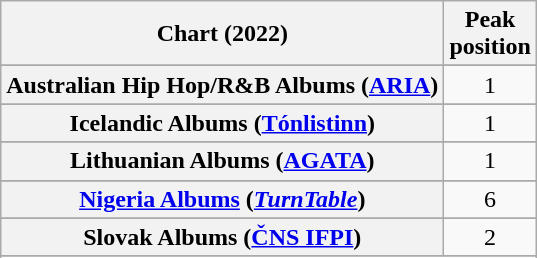<table class="wikitable sortable plainrowheaders" style="text-align:center">
<tr>
<th scope="col">Chart (2022)</th>
<th scope="col">Peak<br>position</th>
</tr>
<tr>
</tr>
<tr>
<th scope="row">Australian Hip Hop/R&B Albums (<a href='#'>ARIA</a>)</th>
<td>1</td>
</tr>
<tr>
</tr>
<tr>
</tr>
<tr>
</tr>
<tr>
</tr>
<tr>
</tr>
<tr>
</tr>
<tr>
</tr>
<tr>
</tr>
<tr>
</tr>
<tr>
</tr>
<tr>
<th scope="row">Icelandic Albums (<a href='#'>Tónlistinn</a>)</th>
<td>1</td>
</tr>
<tr>
</tr>
<tr>
</tr>
<tr>
<th scope="row">Lithuanian Albums (<a href='#'>AGATA</a>)</th>
<td>1</td>
</tr>
<tr>
</tr>
<tr>
<th scope="row"><a href='#'>Nigeria Albums</a> (<em><a href='#'>TurnTable</a></em>)</th>
<td>6</td>
</tr>
<tr>
</tr>
<tr>
<th scope="row">Slovak Albums (<a href='#'>ČNS IFPI</a>)</th>
<td>2</td>
</tr>
<tr>
</tr>
<tr>
</tr>
<tr>
</tr>
<tr>
</tr>
<tr>
</tr>
<tr>
</tr>
<tr>
</tr>
</table>
